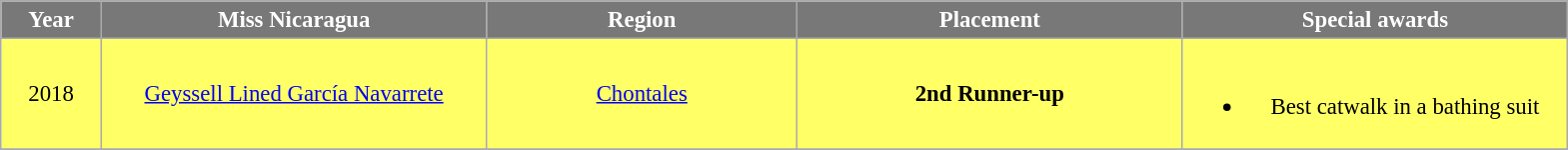<table class="wikitable sortable" style="font-size: 95%; text-align:center">
<tr>
<th width="60" style="background-color:#787878;color:#FFFFFF;">Year</th>
<th width="250" style="background-color:#787878;color:#FFFFFF;">Miss Nicaragua</th>
<th width="200" style="background-color:#787878;color:#FFFFFF;">Region</th>
<th width="250" style="background-color:#787878;color:#FFFFFF;">Placement</th>
<th width="250" style="background-color:#787878;color:#FFFFFF;">Special awards</th>
</tr>
<tr style="background-color:#FFFF66">
<td>2018</td>
<td><a href='#'>Geyssell Lined García Navarrete</a></td>
<td><a href='#'>Chontales</a></td>
<td><strong>2nd Runner-up</strong></td>
<td><br><ul><li>Best catwalk in a bathing suit</li></ul></td>
</tr>
<tr>
</tr>
</table>
